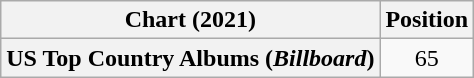<table class="wikitable plainrowheaders" style="text-align:center">
<tr>
<th scope="col">Chart (2021)</th>
<th scope="col">Position</th>
</tr>
<tr>
<th scope="row">US Top Country Albums (<em>Billboard</em>)</th>
<td>65</td>
</tr>
</table>
